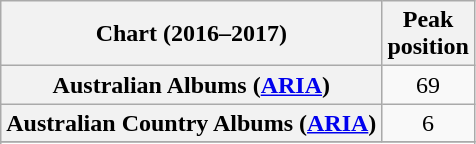<table class="wikitable sortable plainrowheaders" style="text-align:center">
<tr>
<th scope="col">Chart (2016–2017)</th>
<th scope="col">Peak<br> position</th>
</tr>
<tr>
<th scope="row">Australian Albums (<a href='#'>ARIA</a>)</th>
<td>69</td>
</tr>
<tr>
<th scope="row">Australian Country Albums (<a href='#'>ARIA</a>)</th>
<td>6</td>
</tr>
<tr>
</tr>
<tr>
</tr>
<tr>
</tr>
<tr>
</tr>
<tr>
</tr>
</table>
